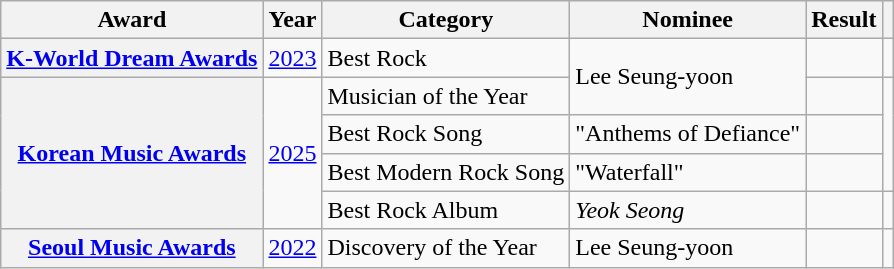<table class="wikitable sortable plainrowheaders">
<tr>
<th scope="col">Award</th>
<th scope="col">Year</th>
<th scope="col">Category</th>
<th scope="col">Nominee</th>
<th scope="col">Result</th>
<th scope="col" class="unsortable"></th>
</tr>
<tr>
<th scope="row"><a href='#'>K-World Dream Awards</a></th>
<td style="text-align:center"><a href='#'>2023</a></td>
<td>Best Rock</td>
<td rowspan="2">Lee Seung-yoon</td>
<td></td>
<td style="text-align:center"></td>
</tr>
<tr>
<th rowspan="4" scope="row"><a href='#'>Korean Music Awards</a></th>
<td rowspan="4" style="text-align:center"><a href='#'>2025</a></td>
<td>Musician of the Year</td>
<td></td>
<td style="text-align:center" rowspan="3"></td>
</tr>
<tr>
<td>Best Rock Song</td>
<td>"Anthems of Defiance"</td>
<td></td>
</tr>
<tr>
<td>Best Modern Rock Song</td>
<td>"Waterfall"</td>
<td></td>
</tr>
<tr>
<td>Best Rock Album</td>
<td><em>Yeok Seong</em></td>
<td></td>
<td style="text-align:center"></td>
</tr>
<tr>
<th scope="row"><a href='#'>Seoul Music Awards</a></th>
<td style="text-align:center"><a href='#'>2022</a></td>
<td>Discovery of the Year</td>
<td>Lee Seung-yoon</td>
<td></td>
<td style="text-align:center"></td>
</tr>
</table>
